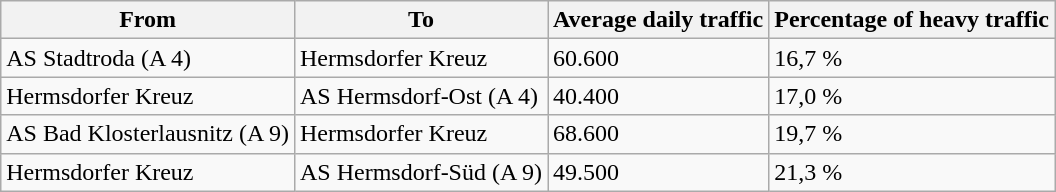<table class="wikitable">
<tr>
<th>From</th>
<th>To</th>
<th>Average daily traffic</th>
<th>Percentage of heavy traffic<br></th>
</tr>
<tr>
<td>AS Stadtroda (A 4)</td>
<td>Hermsdorfer Kreuz</td>
<td>60.600</td>
<td>16,7 %</td>
</tr>
<tr>
<td>Hermsdorfer Kreuz</td>
<td>AS Hermsdorf-Ost (A 4)</td>
<td>40.400</td>
<td>17,0 %</td>
</tr>
<tr>
<td>AS Bad Klosterlausnitz (A 9)</td>
<td>Hermsdorfer Kreuz</td>
<td>68.600</td>
<td>19,7 %</td>
</tr>
<tr>
<td>Hermsdorfer Kreuz</td>
<td>AS Hermsdorf-Süd (A 9)</td>
<td>49.500</td>
<td>21,3 %</td>
</tr>
</table>
